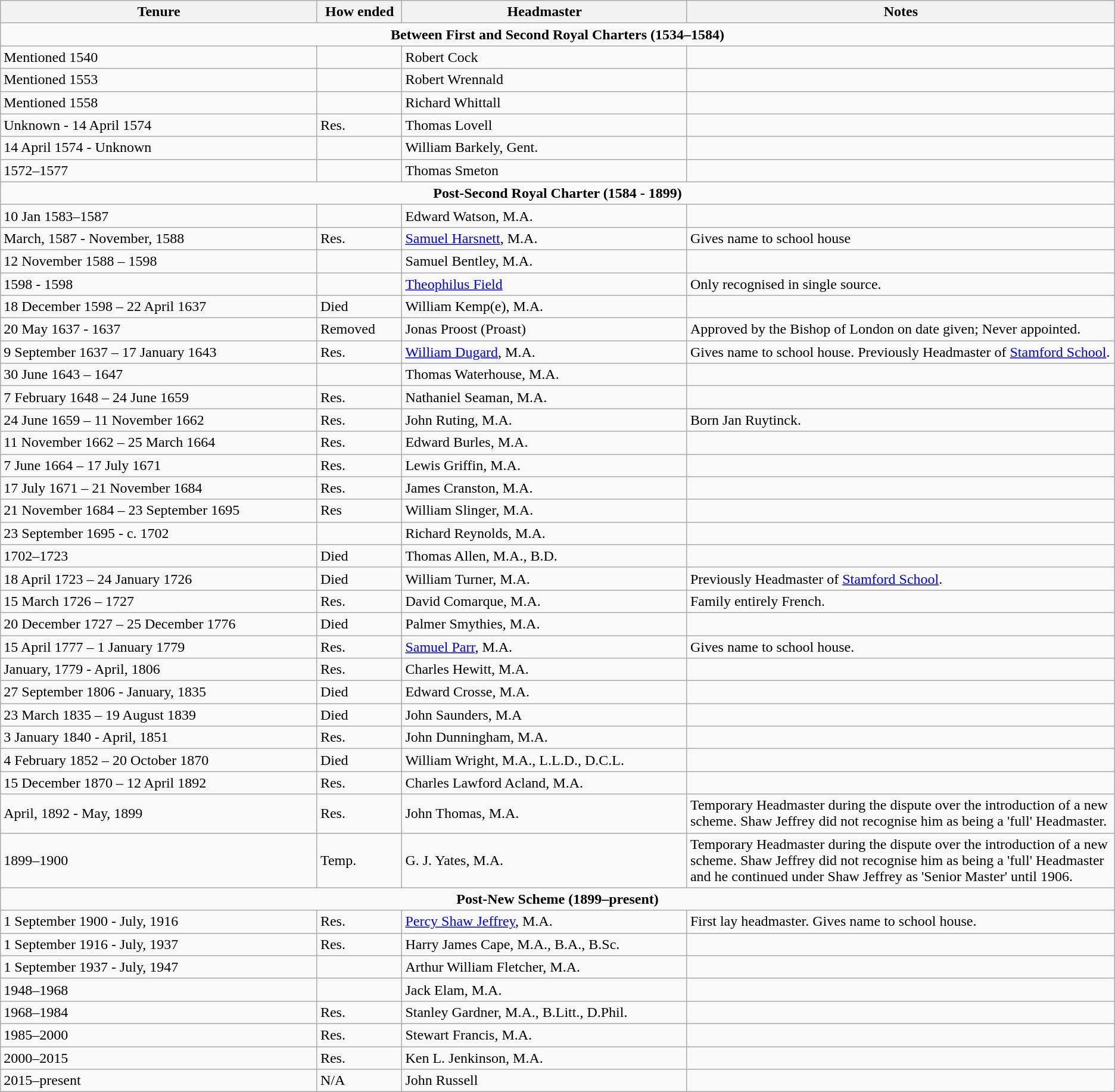<table class="wikitable">
<tr align=left>
<th width="20%">Tenure</th>
<th width="5%">How ended</th>
<th width="18%">Headmaster</th>
<th width="27%">Notes</th>
</tr>
<tr align=center>
<td colspan="4"><strong>Between First and Second Royal Charters (1534–1584)</strong></td>
</tr>
<tr>
<td>Mentioned 1540</td>
<td></td>
<td>Robert Cock</td>
<td></td>
</tr>
<tr>
<td>Mentioned 1553</td>
<td></td>
<td>Robert Wrennald</td>
<td></td>
</tr>
<tr>
<td>Mentioned 1558</td>
<td></td>
<td>Richard Whittall</td>
<td></td>
</tr>
<tr>
<td>Unknown - 14 April 1574</td>
<td>Res.</td>
<td>Thomas Lovell</td>
<td></td>
</tr>
<tr>
<td>14 April 1574 - Unknown</td>
<td></td>
<td>William Barkely, Gent.</td>
<td></td>
</tr>
<tr>
<td>1572–1577</td>
<td></td>
<td>Thomas Smeton</td>
<td></td>
</tr>
<tr align=center>
<td colspan="4"><strong>Post-Second Royal Charter (1584 - 1899)</strong></td>
</tr>
<tr>
<td>10 Jan 1583–1587</td>
<td></td>
<td>Edward Watson, M.A.</td>
<td></td>
</tr>
<tr>
<td>March, 1587 - November, 1588</td>
<td>Res.</td>
<td><a href='#'>Samuel Harsnett</a>, M.A.</td>
<td>Gives name to school house</td>
</tr>
<tr>
<td>12 November 1588 – 1598</td>
<td></td>
<td>Samuel Bentley, M.A.</td>
<td></td>
</tr>
<tr>
<td>1598 - 1598</td>
<td></td>
<td><a href='#'>Theophilus Field</a></td>
<td>Only recognised in single source.</td>
</tr>
<tr>
<td>18 December 1598 – 22 April 1637</td>
<td>Died</td>
<td>William Kemp(e), M.A.</td>
<td></td>
</tr>
<tr>
<td>20 May 1637 - 1637</td>
<td>Removed</td>
<td>Jonas Proost (Proast)</td>
<td>Approved by the Bishop of London on date given; Never appointed.</td>
</tr>
<tr>
<td>9 September 1637 – 17 January 1643</td>
<td>Res.</td>
<td><a href='#'>William Dugard</a>, M.A.</td>
<td>Gives name to school house.  Previously Headmaster of <a href='#'>Stamford School</a>.</td>
</tr>
<tr>
<td>30 June 1643 – 1647</td>
<td></td>
<td>Thomas Waterhouse, M.A.</td>
<td></td>
</tr>
<tr>
<td>7 February 1648 – 24 June 1659</td>
<td>Res.</td>
<td>Nathaniel Seaman, M.A.</td>
<td></td>
</tr>
<tr>
<td>24 June 1659 – 11 November 1662</td>
<td>Res.</td>
<td>John Ruting, M.A.</td>
<td>Born Jan Ruytinck.</td>
</tr>
<tr>
<td>11 November 1662 – 25 March 1664</td>
<td>Res.</td>
<td>Edward Burles, M.A.</td>
<td></td>
</tr>
<tr>
<td>7 June 1664 – 17 July 1671</td>
<td>Res.</td>
<td>Lewis Griffin, M.A.</td>
<td></td>
</tr>
<tr>
<td>17 July 1671 – 21 November 1684</td>
<td>Res.</td>
<td>James Cranston, M.A.</td>
<td></td>
</tr>
<tr>
<td>21 November 1684 – 23 September 1695</td>
<td>Res</td>
<td>William Slinger, M.A.</td>
<td></td>
</tr>
<tr>
<td>23 September 1695 - c. 1702</td>
<td></td>
<td>Richard Reynolds, M.A.</td>
</tr>
<tr>
<td>1702–1723</td>
<td>Died</td>
<td>Thomas Allen, M.A., B.D.</td>
<td></td>
</tr>
<tr>
<td>18 April 1723 – 24 January 1726</td>
<td>Died</td>
<td>William Turner, M.A.</td>
<td>Previously Headmaster of <a href='#'>Stamford School</a>.</td>
</tr>
<tr>
<td>15 March 1726 – 1727</td>
<td>Res.</td>
<td>David Comarque, M.A.</td>
<td>Family entirely French.</td>
</tr>
<tr>
<td>20 December 1727 – 25 December 1776</td>
<td>Died</td>
<td>Palmer Smythies, M.A.</td>
<td></td>
</tr>
<tr>
<td>15 April 1777 – 1 January 1779</td>
<td>Res.</td>
<td><a href='#'>Samuel Parr</a>, M.A.</td>
<td>Gives name to school house.</td>
</tr>
<tr>
<td>January, 1779 - April, 1806</td>
<td>Res.</td>
<td>Charles Hewitt, M.A.</td>
<td></td>
</tr>
<tr>
<td>27 September 1806 - January, 1835</td>
<td>Died</td>
<td>Edward Crosse, M.A.</td>
<td></td>
</tr>
<tr>
<td>23 March 1835 – 19 August 1839</td>
<td>Died</td>
<td>John Saunders, M.A</td>
<td></td>
</tr>
<tr>
<td>3 January 1840 - April, 1851</td>
<td>Res.</td>
<td>John Dunningham, M.A.</td>
<td></td>
</tr>
<tr>
<td>4 February 1852 – 20 October 1870</td>
<td>Died</td>
<td>William Wright, M.A., L.L.D., D.C.L.</td>
<td></td>
</tr>
<tr>
<td>15 December 1870 – 12 April 1892</td>
<td>Res.</td>
<td>Charles Lawford Acland, M.A.</td>
<td></td>
</tr>
<tr>
<td>April, 1892 - May, 1899</td>
<td>Res.</td>
<td>John Thomas, M.A.</td>
<td>Temporary Headmaster during the dispute over the introduction of a new scheme. Shaw Jeffrey did not recognise him as being a 'full' Headmaster.</td>
</tr>
<tr>
<td>1899–1900</td>
<td>Temp.</td>
<td>G. J. Yates, M.A.</td>
<td>Temporary Headmaster during the dispute over the introduction of a new scheme. Shaw Jeffrey did not recognise him as being a 'full' Headmaster and he continued under Shaw Jeffrey as 'Senior Master' until 1906.</td>
</tr>
<tr align=center>
<td colspan="4"><strong>Post-New Scheme (1899–present)</strong></td>
</tr>
<tr>
<td>1 September 1900 - July, 1916</td>
<td>Res.</td>
<td><a href='#'>Percy Shaw Jeffrey</a>, M.A.</td>
<td>First lay headmaster. Gives name to school house.</td>
</tr>
<tr>
<td>1 September 1916 - July, 1937</td>
<td>Res.</td>
<td>Harry James Cape, M.A., B.A., B.Sc.</td>
<td></td>
</tr>
<tr>
<td>1 September 1937 - July, 1947</td>
<td></td>
<td>Arthur William Fletcher, M.A.</td>
<td></td>
</tr>
<tr>
<td>1948–1968</td>
<td></td>
<td>Jack Elam, M.A.</td>
<td></td>
</tr>
<tr>
<td>1968–1984</td>
<td>Res.</td>
<td>Stanley Gardner, M.A., B.Litt., D.Phil.</td>
<td></td>
</tr>
<tr>
<td>1985–2000</td>
<td>Res.</td>
<td>Stewart Francis, M.A.</td>
<td></td>
</tr>
<tr>
<td>2000–2015</td>
<td>Res.</td>
<td>Ken L. Jenkinson, M.A.</td>
<td></td>
</tr>
<tr>
<td>2015–present</td>
<td>N/A</td>
<td>John Russell</td>
<td></td>
</tr>
</table>
